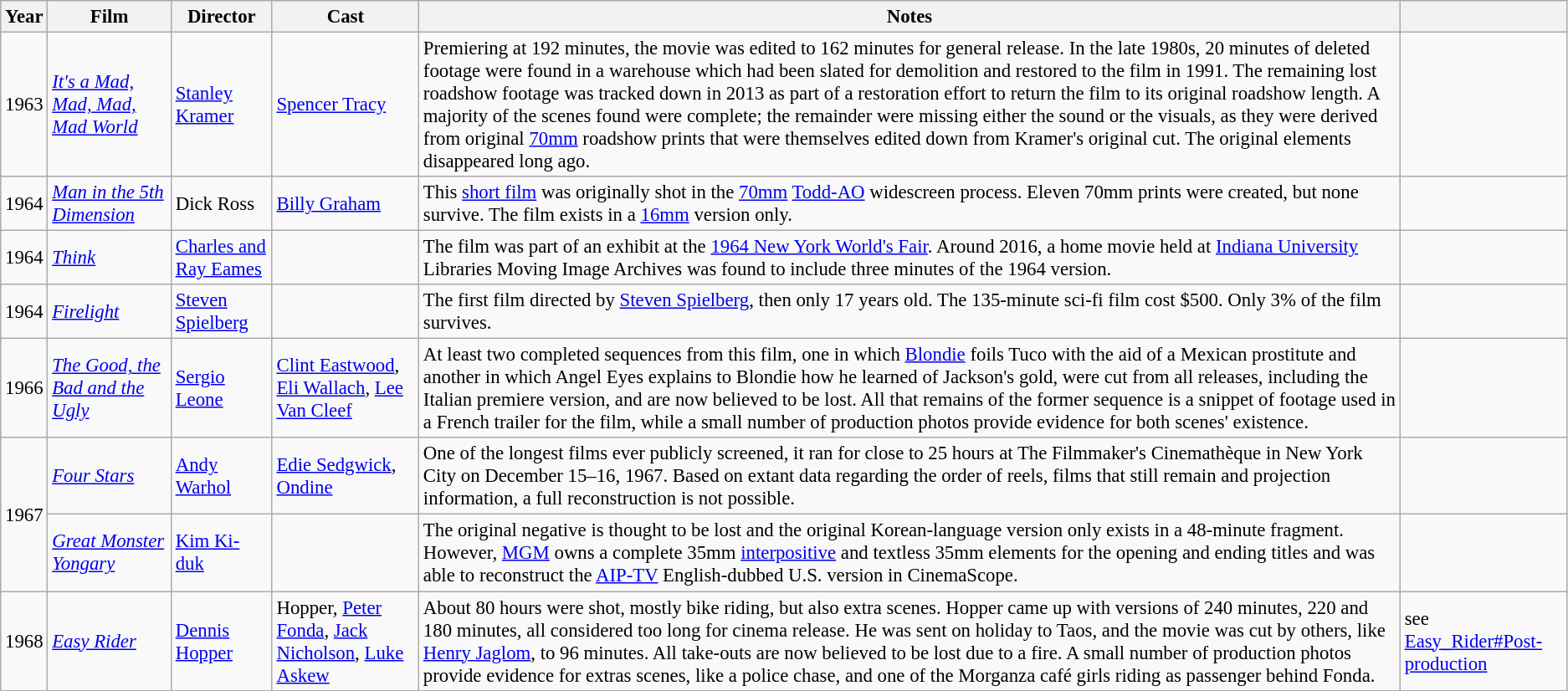<table class="wikitable sortable" style="font-size:95%">
<tr>
<th>Year</th>
<th>Film</th>
<th>Director</th>
<th>Cast</th>
<th>Notes</th>
<th></th>
</tr>
<tr>
<td>1963</td>
<td><em><a href='#'>It's a Mad, Mad, Mad, Mad World</a></em></td>
<td><a href='#'>Stanley Kramer</a></td>
<td><a href='#'>Spencer Tracy</a></td>
<td>Premiering at 192 minutes, the movie was edited to 162 minutes for general release. In the late 1980s, 20 minutes of deleted footage were found in a warehouse which had been slated for demolition and restored to the film in 1991. The remaining lost roadshow footage was tracked down in 2013 as part of a restoration effort to return the film to its original roadshow length. A majority of the scenes found were complete; the remainder were missing either the sound or the visuals, as they were derived from original <a href='#'>70mm</a> roadshow prints that were themselves edited down from Kramer's original cut. The original elements disappeared long ago.</td>
<td></td>
</tr>
<tr>
<td>1964</td>
<td><em><a href='#'>Man in the 5th Dimension</a></em></td>
<td>Dick Ross</td>
<td><a href='#'>Billy Graham</a></td>
<td>This <a href='#'>short film</a> was originally shot in the <a href='#'>70mm</a> <a href='#'>Todd-AO</a> widescreen process. Eleven 70mm prints were created, but none survive. The film exists in a <a href='#'>16mm</a> version only.</td>
<td></td>
</tr>
<tr>
<td>1964</td>
<td><em><a href='#'>Think</a></em></td>
<td><a href='#'>Charles and Ray Eames</a></td>
<td></td>
<td>The film was part of an exhibit at the <a href='#'>1964 New York World's Fair</a>. Around 2016, a home movie held at <a href='#'>Indiana University</a> Libraries Moving Image Archives was found to include three minutes of the 1964 version.</td>
<td></td>
</tr>
<tr>
<td>1964</td>
<td><em><a href='#'>Firelight</a></em></td>
<td><a href='#'>Steven Spielberg</a></td>
<td></td>
<td>The first film directed by <a href='#'>Steven Spielberg</a>, then only 17 years old. The 135-minute sci-fi film cost $500. Only 3% of the film survives.</td>
<td></td>
</tr>
<tr>
<td>1966</td>
<td><em><a href='#'>The Good, the Bad and the Ugly</a></em></td>
<td><a href='#'>Sergio Leone</a></td>
<td><a href='#'>Clint Eastwood</a>, <a href='#'>Eli Wallach</a>, <a href='#'>Lee Van Cleef</a></td>
<td>At least two completed sequences from this film, one in which <a href='#'>Blondie</a> foils Tuco with the aid of a Mexican prostitute and another in which Angel Eyes explains to Blondie how he learned of Jackson's gold, were cut from all releases, including the Italian premiere version, and are now believed to be lost. All that remains of the former sequence is a snippet of footage used in a French trailer for the film, while a small number of production photos provide evidence for both scenes' existence.</td>
<td></td>
</tr>
<tr>
<td rowspan="2">1967</td>
<td><em><a href='#'>Four Stars</a></em></td>
<td><a href='#'>Andy Warhol</a></td>
<td><a href='#'>Edie Sedgwick</a>, <a href='#'>Ondine</a></td>
<td>One of the longest films ever publicly screened, it ran for close to 25 hours at The Filmmaker's Cinemathèque in New York City on December 15–16, 1967. Based on extant data regarding the order of reels, films that still remain and projection information, a full reconstruction is not possible.</td>
<td></td>
</tr>
<tr>
<td><em><a href='#'>Great Monster Yongary</a></em></td>
<td><a href='#'>Kim Ki-duk</a></td>
<td></td>
<td>The original negative is thought to be lost and the original Korean-language version only exists in a 48-minute fragment. However, <a href='#'>MGM</a> owns a complete 35mm <a href='#'>interpositive</a> and textless 35mm elements for the opening and ending titles and was able to reconstruct the <a href='#'>AIP-TV</a> English-dubbed U.S. version in CinemaScope.</td>
<td></td>
</tr>
<tr>
<td>1968</td>
<td><em><a href='#'>Easy Rider</a></em></td>
<td><a href='#'>Dennis Hopper</a></td>
<td>Hopper, <a href='#'>Peter Fonda</a>, <a href='#'>Jack Nicholson</a>, <a href='#'>Luke Askew</a></td>
<td>About 80 hours were shot, mostly bike riding, but also extra scenes. Hopper came up with versions of 240 minutes, 220 and 180 minutes, all considered too long for cinema release. He was sent on holiday to Taos, and the movie was cut by others, like <a href='#'>Henry Jaglom</a>, to 96 minutes. All take-outs are now believed to be lost due to a fire. A small number of production photos provide evidence for extras scenes, like a police chase, and one of the Morganza café girls riding as passenger behind Fonda.</td>
<td>see <a href='#'>Easy_Rider#Post-production</a></td>
</tr>
<tr>
</tr>
</table>
